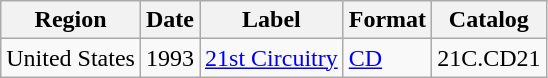<table class="wikitable">
<tr>
<th>Region</th>
<th>Date</th>
<th>Label</th>
<th>Format</th>
<th>Catalog</th>
</tr>
<tr>
<td>United States</td>
<td>1993</td>
<td><a href='#'>21st Circuitry</a></td>
<td><a href='#'>CD</a></td>
<td>21C.CD21</td>
</tr>
</table>
